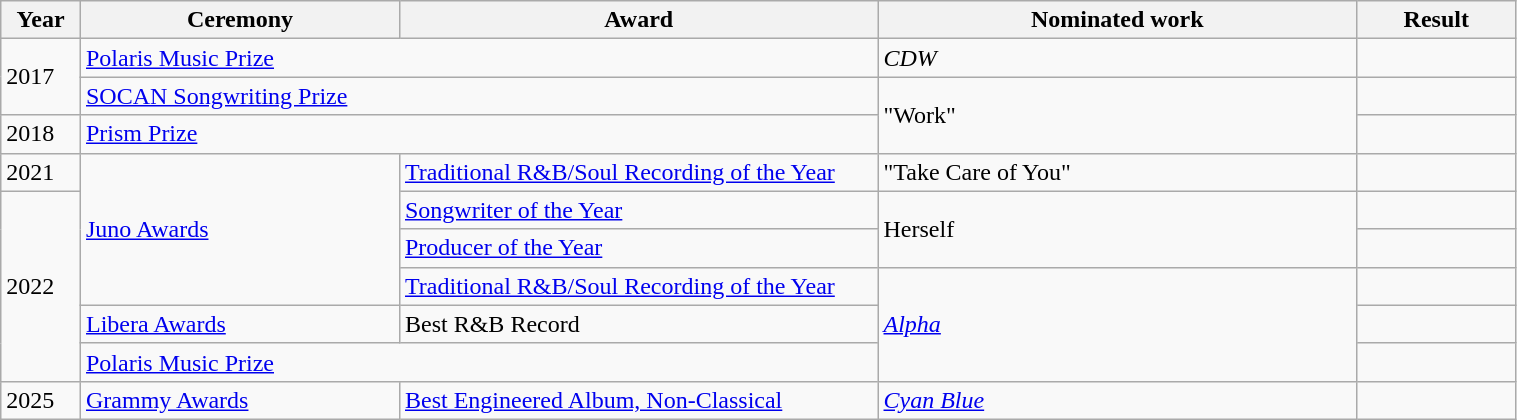<table class="wikitable" width="80%">
<tr>
<th width="5%">Year</th>
<th width="20%">Ceremony</th>
<th width="30%">Award</th>
<th width="30%">Nominated work</th>
<th width="10%">Result</th>
</tr>
<tr>
<td rowspan="2">2017</td>
<td colspan="2"><a href='#'>Polaris Music Prize</a></td>
<td><em>CDW</em></td>
<td></td>
</tr>
<tr>
<td colspan="2"><a href='#'>SOCAN Songwriting Prize</a></td>
<td rowspan="2">"Work"</td>
<td></td>
</tr>
<tr>
<td>2018</td>
<td colspan="2"><a href='#'>Prism Prize</a></td>
<td></td>
</tr>
<tr>
<td>2021</td>
<td rowspan="4"><a href='#'>Juno Awards</a></td>
<td><a href='#'>Traditional R&B/Soul Recording of the Year</a></td>
<td>"Take Care of You"</td>
<td></td>
</tr>
<tr>
<td rowspan="5">2022</td>
<td><a href='#'>Songwriter of the Year</a></td>
<td rowspan="2">Herself</td>
<td></td>
</tr>
<tr>
<td><a href='#'>Producer of the Year</a></td>
<td></td>
</tr>
<tr>
<td><a href='#'>Traditional R&B/Soul Recording of the Year</a></td>
<td rowspan="3"><a href='#'><em>Alpha</em></a></td>
<td></td>
</tr>
<tr>
<td><a href='#'>Libera Awards</a></td>
<td>Best R&B Record</td>
<td></td>
</tr>
<tr>
<td colspan="2"><a href='#'>Polaris Music Prize</a></td>
<td></td>
</tr>
<tr>
<td rowspan="5">2025</td>
<td rowspan="4"><a href='#'>Grammy Awards</a></td>
<td><a href='#'>Best Engineered Album, Non-Classical</a></td>
<td rowspan="3"><a href='#'><em>Cyan Blue</em></a></td>
<td></td>
</tr>
</table>
